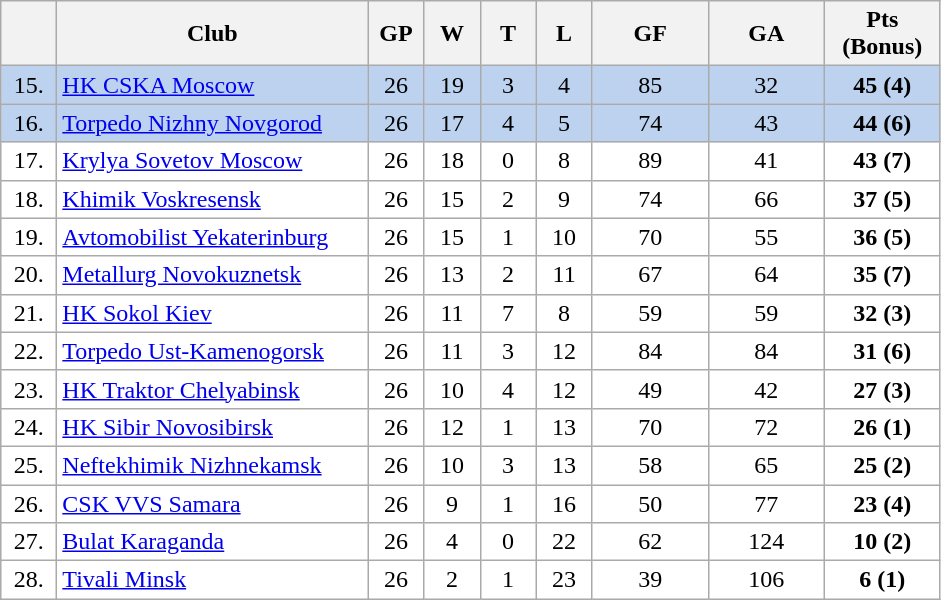<table class="wikitable">
<tr>
<th width="30"></th>
<th width="200">Club</th>
<th width="30">GP</th>
<th width="30">W</th>
<th width="30">T</th>
<th width="30">L</th>
<th width="70">GF</th>
<th width="70">GA</th>
<th width="70">Pts (Bonus)</th>
</tr>
<tr bgcolor="#BCD2EE" align="center">
<td>15.</td>
<td align="left"><a href='#'>HK CSKA Moscow</a></td>
<td>26</td>
<td>19</td>
<td>3</td>
<td>4</td>
<td>85</td>
<td>32</td>
<td><strong>45 (4)</strong></td>
</tr>
<tr bgcolor="#BCD2EE" align="center">
<td>16.</td>
<td align="left"><a href='#'>Torpedo Nizhny Novgorod</a></td>
<td>26</td>
<td>17</td>
<td>4</td>
<td>5</td>
<td>74</td>
<td>43</td>
<td><strong>44 (6)</strong></td>
</tr>
<tr bgcolor="#FFFFFF" align="center">
<td>17.</td>
<td align="left"><a href='#'>Krylya Sovetov Moscow</a></td>
<td>26</td>
<td>18</td>
<td>0</td>
<td>8</td>
<td>89</td>
<td>41</td>
<td><strong>43 (7)</strong></td>
</tr>
<tr bgcolor="#FFFFFF" align="center">
<td>18.</td>
<td align="left"><a href='#'>Khimik Voskresensk</a></td>
<td>26</td>
<td>15</td>
<td>2</td>
<td>9</td>
<td>74</td>
<td>66</td>
<td><strong>37 (5)</strong></td>
</tr>
<tr bgcolor="#FFFFFF" align="center">
<td>19.</td>
<td align="left"><a href='#'>Avtomobilist Yekaterinburg</a></td>
<td>26</td>
<td>15</td>
<td>1</td>
<td>10</td>
<td>70</td>
<td>55</td>
<td><strong>36 (5)</strong></td>
</tr>
<tr bgcolor="#FFFFFF" align="center">
<td>20.</td>
<td align="left"><a href='#'>Metallurg Novokuznetsk</a></td>
<td>26</td>
<td>13</td>
<td>2</td>
<td>11</td>
<td>67</td>
<td>64</td>
<td><strong>35 (7)</strong></td>
</tr>
<tr bgcolor="#FFFFFF" align="center">
<td>21.</td>
<td align="left"><a href='#'>HK Sokol Kiev</a></td>
<td>26</td>
<td>11</td>
<td>7</td>
<td>8</td>
<td>59</td>
<td>59</td>
<td><strong>32 (3)</strong></td>
</tr>
<tr bgcolor="#FFFFFF" align="center">
<td>22.</td>
<td align="left"><a href='#'>Torpedo Ust-Kamenogorsk</a></td>
<td>26</td>
<td>11</td>
<td>3</td>
<td>12</td>
<td>84</td>
<td>84</td>
<td><strong>31 (6)</strong></td>
</tr>
<tr bgcolor="#FFFFFF" align="center">
<td>23.</td>
<td align="left"><a href='#'>HK Traktor Chelyabinsk</a></td>
<td>26</td>
<td>10</td>
<td>4</td>
<td>12</td>
<td>49</td>
<td>42</td>
<td><strong>27 (3)</strong></td>
</tr>
<tr bgcolor="#FFFFFF" align="center">
<td>24.</td>
<td align="left"><a href='#'>HK Sibir Novosibirsk</a></td>
<td>26</td>
<td>12</td>
<td>1</td>
<td>13</td>
<td>70</td>
<td>72</td>
<td><strong>26 (1)</strong></td>
</tr>
<tr bgcolor="#FFFFFF" align="center">
<td>25.</td>
<td align="left"><a href='#'>Neftekhimik Nizhnekamsk</a></td>
<td>26</td>
<td>10</td>
<td>3</td>
<td>13</td>
<td>58</td>
<td>65</td>
<td><strong>25 (2)</strong></td>
</tr>
<tr bgcolor="#FFFFFF" align="center">
<td>26.</td>
<td align="left"><a href='#'>CSK VVS Samara</a></td>
<td>26</td>
<td>9</td>
<td>1</td>
<td>16</td>
<td>50</td>
<td>77</td>
<td><strong>23 (4)</strong></td>
</tr>
<tr bgcolor="#FFFFFF" align="center">
<td>27.</td>
<td align="left"><a href='#'>Bulat Karaganda</a></td>
<td>26</td>
<td>4</td>
<td>0</td>
<td>22</td>
<td>62</td>
<td>124</td>
<td><strong>10 (2)</strong></td>
</tr>
<tr bgcolor="#FFFFFF" align="center">
<td>28.</td>
<td align="left"><a href='#'>Tivali Minsk</a></td>
<td>26</td>
<td>2</td>
<td>1</td>
<td>23</td>
<td>39</td>
<td>106</td>
<td><strong>6 (1)</strong></td>
</tr>
</table>
